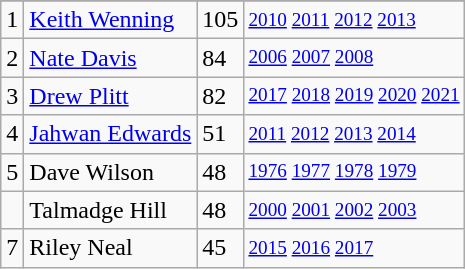<table class="wikitable">
<tr>
</tr>
<tr>
<td>1</td>
<td><a href='#'>Keith Wenning</a></td>
<td><abbr>105</abbr></td>
<td style="font-size:80%;"><a href='#'>2010</a> <a href='#'>2011</a> <a href='#'>2012</a> <a href='#'>2013</a></td>
</tr>
<tr>
<td>2</td>
<td><a href='#'>Nate Davis</a></td>
<td><abbr>84</abbr></td>
<td style="font-size:80%;"><a href='#'>2006</a> <a href='#'>2007</a> <a href='#'>2008</a></td>
</tr>
<tr>
<td>3</td>
<td><a href='#'>Drew Plitt</a></td>
<td><abbr>82</abbr></td>
<td style="font-size:80%;"><a href='#'>2017</a> <a href='#'>2018</a> <a href='#'>2019</a> <a href='#'>2020</a> <a href='#'>2021</a></td>
</tr>
<tr>
<td>4</td>
<td><a href='#'>Jahwan Edwards</a></td>
<td><abbr>51</abbr></td>
<td style="font-size:80%;"><a href='#'>2011</a> <a href='#'>2012</a> <a href='#'>2013</a> <a href='#'>2014</a></td>
</tr>
<tr>
<td>5</td>
<td>Dave Wilson</td>
<td><abbr>48</abbr></td>
<td style="font-size:80%;"><a href='#'>1976</a> <a href='#'>1977</a> <a href='#'>1978</a> <a href='#'>1979</a></td>
</tr>
<tr>
<td></td>
<td>Talmadge Hill</td>
<td><abbr>48</abbr></td>
<td style="font-size:80%;"><a href='#'>2000</a> <a href='#'>2001</a> <a href='#'>2002</a> <a href='#'>2003</a></td>
</tr>
<tr>
<td>7</td>
<td>Riley Neal</td>
<td><abbr>45</abbr></td>
<td style="font-size:80%;"><a href='#'>2015</a> <a href='#'>2016</a> <a href='#'>2017</a></td>
</tr>
</table>
